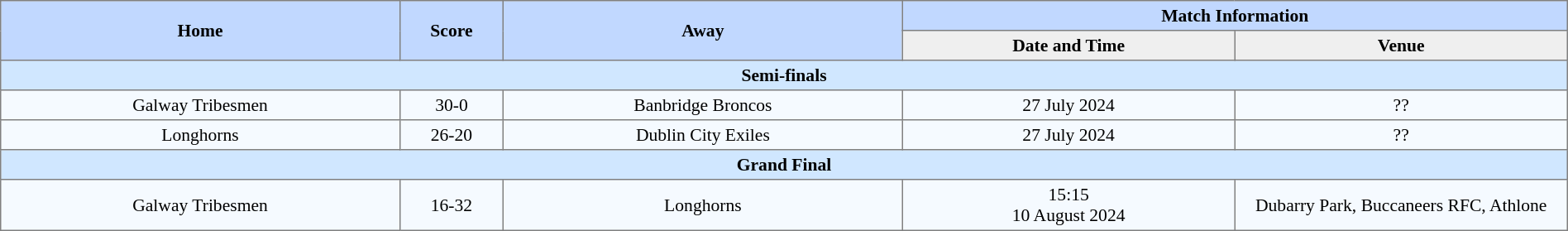<table border="1" cellpadding="3" cellspacing="0" style="border-collapse:collapse; font-size:90%; text-align:center; width:100%;">
<tr style="background:#c1d8ff;">
<th rowspan=2 width=12%>Home</th>
<th rowspan=2 width=3%>Score</th>
<th rowspan=2 width=12%>Away</th>
<th colspan=5>Match Information</th>
</tr>
<tr bgcolor=#EFEFEF>
<th width=10%>Date and Time</th>
<th width=10%>Venue</th>
</tr>
<tr style="background:#d0e7ff;">
<td colspan=5><strong>Semi-finals</strong></td>
</tr>
<tr style="background:#f5faff;">
<td>Galway Tribesmen</td>
<td>30-0</td>
<td>Banbridge Broncos</td>
<td>27 July 2024</td>
<td>??</td>
</tr>
<tr style="background:#f5faff;">
<td>Longhorns</td>
<td>26-20</td>
<td>Dublin City Exiles</td>
<td>27 July 2024</td>
<td>??</td>
</tr>
<tr style="background:#d0e7ff;">
<td colspan=5><strong>Grand Final</strong></td>
</tr>
<tr style="background:#f5faff;">
<td>Galway Tribesmen</td>
<td>16-32</td>
<td>Longhorns</td>
<td>15:15<br>10 August 2024</td>
<td>Dubarry Park, Buccaneers RFC, Athlone</td>
</tr>
</table>
